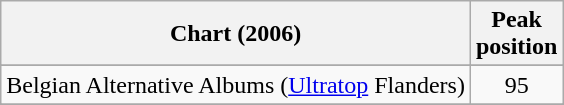<table class="wikitable sortable">
<tr>
<th>Chart (2006)</th>
<th>Peak<br>position</th>
</tr>
<tr>
</tr>
<tr>
<td>Belgian Alternative Albums (<a href='#'>Ultratop</a> Flanders)</td>
<td align=center>95</td>
</tr>
<tr>
</tr>
<tr>
</tr>
<tr>
</tr>
</table>
